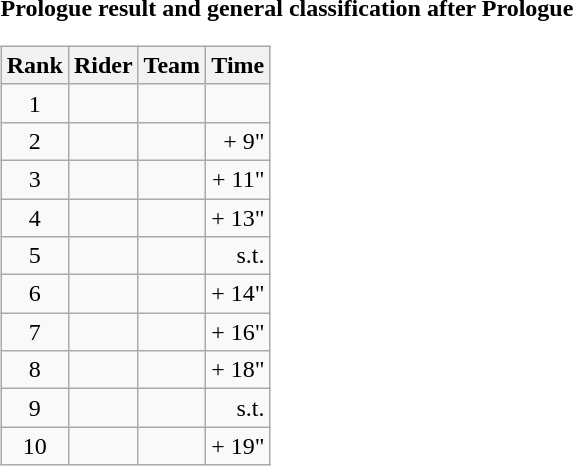<table>
<tr>
<td><strong>Prologue result and general classification after Prologue</strong><br><table class="wikitable">
<tr>
<th scope="col">Rank</th>
<th scope="col">Rider</th>
<th scope="col">Team</th>
<th scope="col">Time</th>
</tr>
<tr>
<td style="text-align:center;">1</td>
<td></td>
<td></td>
<td style="text-align:right;"></td>
</tr>
<tr>
<td style="text-align:center;">2</td>
<td></td>
<td></td>
<td style="text-align:right;">+ 9"</td>
</tr>
<tr>
<td style="text-align:center;">3</td>
<td></td>
<td></td>
<td style="text-align:right;">+ 11"</td>
</tr>
<tr>
<td style="text-align:center;">4</td>
<td></td>
<td></td>
<td style="text-align:right;">+ 13"</td>
</tr>
<tr>
<td style="text-align:center;">5</td>
<td></td>
<td></td>
<td style="text-align:right;">s.t.</td>
</tr>
<tr>
<td style="text-align:center;">6</td>
<td></td>
<td></td>
<td style="text-align:right;">+ 14"</td>
</tr>
<tr>
<td style="text-align:center;">7</td>
<td></td>
<td></td>
<td style="text-align:right;">+ 16"</td>
</tr>
<tr>
<td style="text-align:center;">8</td>
<td></td>
<td></td>
<td style="text-align:right;">+ 18"</td>
</tr>
<tr>
<td style="text-align:center;">9</td>
<td></td>
<td></td>
<td style="text-align:right;">s.t.</td>
</tr>
<tr>
<td style="text-align:center;">10</td>
<td></td>
<td></td>
<td style="text-align:right;">+ 19"</td>
</tr>
</table>
</td>
</tr>
</table>
